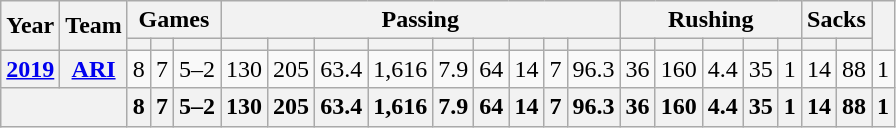<table class="wikitable" style="text-align:center;">
<tr>
<th rowspan="2">Year</th>
<th rowspan="2">Team</th>
<th colspan="3">Games</th>
<th colspan="9">Passing</th>
<th colspan="5">Rushing</th>
<th colspan="2">Sacks</th>
<th rowspan="2"></th>
</tr>
<tr>
<th></th>
<th></th>
<th></th>
<th></th>
<th></th>
<th></th>
<th></th>
<th></th>
<th></th>
<th></th>
<th></th>
<th></th>
<th></th>
<th></th>
<th></th>
<th></th>
<th></th>
<th></th>
<th></th>
</tr>
<tr>
<th><a href='#'>2019</a></th>
<th><a href='#'>ARI</a></th>
<td>8</td>
<td>7</td>
<td>5–2</td>
<td>130</td>
<td>205</td>
<td>63.4</td>
<td>1,616</td>
<td>7.9</td>
<td>64</td>
<td>14</td>
<td>7</td>
<td>96.3</td>
<td>36</td>
<td>160</td>
<td>4.4</td>
<td>35</td>
<td>1</td>
<td>14</td>
<td>88</td>
<td>1</td>
</tr>
<tr>
<th colspan="2"></th>
<th>8</th>
<th>7</th>
<th>5–2</th>
<th>130</th>
<th>205</th>
<th>63.4</th>
<th>1,616</th>
<th>7.9</th>
<th>64</th>
<th>14</th>
<th>7</th>
<th>96.3</th>
<th>36</th>
<th>160</th>
<th>4.4</th>
<th>35</th>
<th>1</th>
<th>14</th>
<th>88</th>
<th>1</th>
</tr>
</table>
